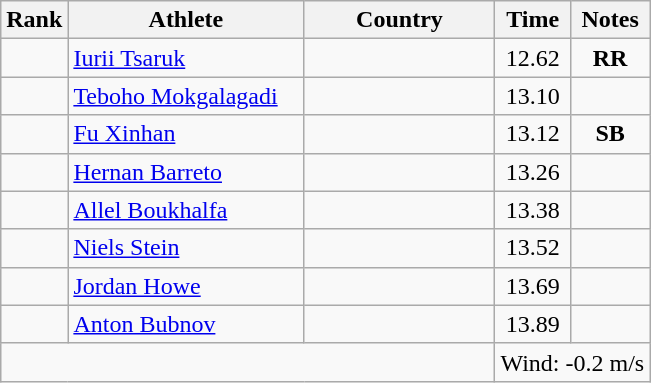<table class="wikitable sortable" style="text-align:center">
<tr>
<th>Rank</th>
<th style="width:150px">Athlete</th>
<th style="width:120px">Country</th>
<th>Time</th>
<th>Notes</th>
</tr>
<tr>
<td></td>
<td style="text-align:left;"><a href='#'>Iurii Tsaruk</a></td>
<td style="text-align:left;"></td>
<td>12.62</td>
<td><strong>RR</strong></td>
</tr>
<tr>
<td></td>
<td style="text-align:left;"><a href='#'>Teboho Mokgalagadi</a></td>
<td style="text-align:left;"></td>
<td>13.10</td>
<td></td>
</tr>
<tr>
<td></td>
<td style="text-align:left;"><a href='#'>Fu Xinhan</a></td>
<td style="text-align:left;"></td>
<td>13.12</td>
<td><strong>SB</strong></td>
</tr>
<tr>
<td></td>
<td style="text-align:left;"><a href='#'>Hernan Barreto</a></td>
<td style="text-align:left;"></td>
<td>13.26</td>
<td></td>
</tr>
<tr>
<td></td>
<td style="text-align:left;"><a href='#'>Allel Boukhalfa</a></td>
<td style="text-align:left;"></td>
<td>13.38</td>
<td></td>
</tr>
<tr>
<td></td>
<td style="text-align:left;"><a href='#'>Niels Stein</a></td>
<td style="text-align:left;"></td>
<td>13.52</td>
<td></td>
</tr>
<tr>
<td></td>
<td style="text-align:left;"><a href='#'>Jordan Howe</a></td>
<td style="text-align:left;"></td>
<td>13.69</td>
<td></td>
</tr>
<tr>
<td></td>
<td style="text-align:left;"><a href='#'>Anton Bubnov</a></td>
<td style="text-align:left;"></td>
<td>13.89</td>
<td></td>
</tr>
<tr class="sortbottom">
<td colspan="3"></td>
<td colspan="2">Wind: -0.2 m/s</td>
</tr>
</table>
